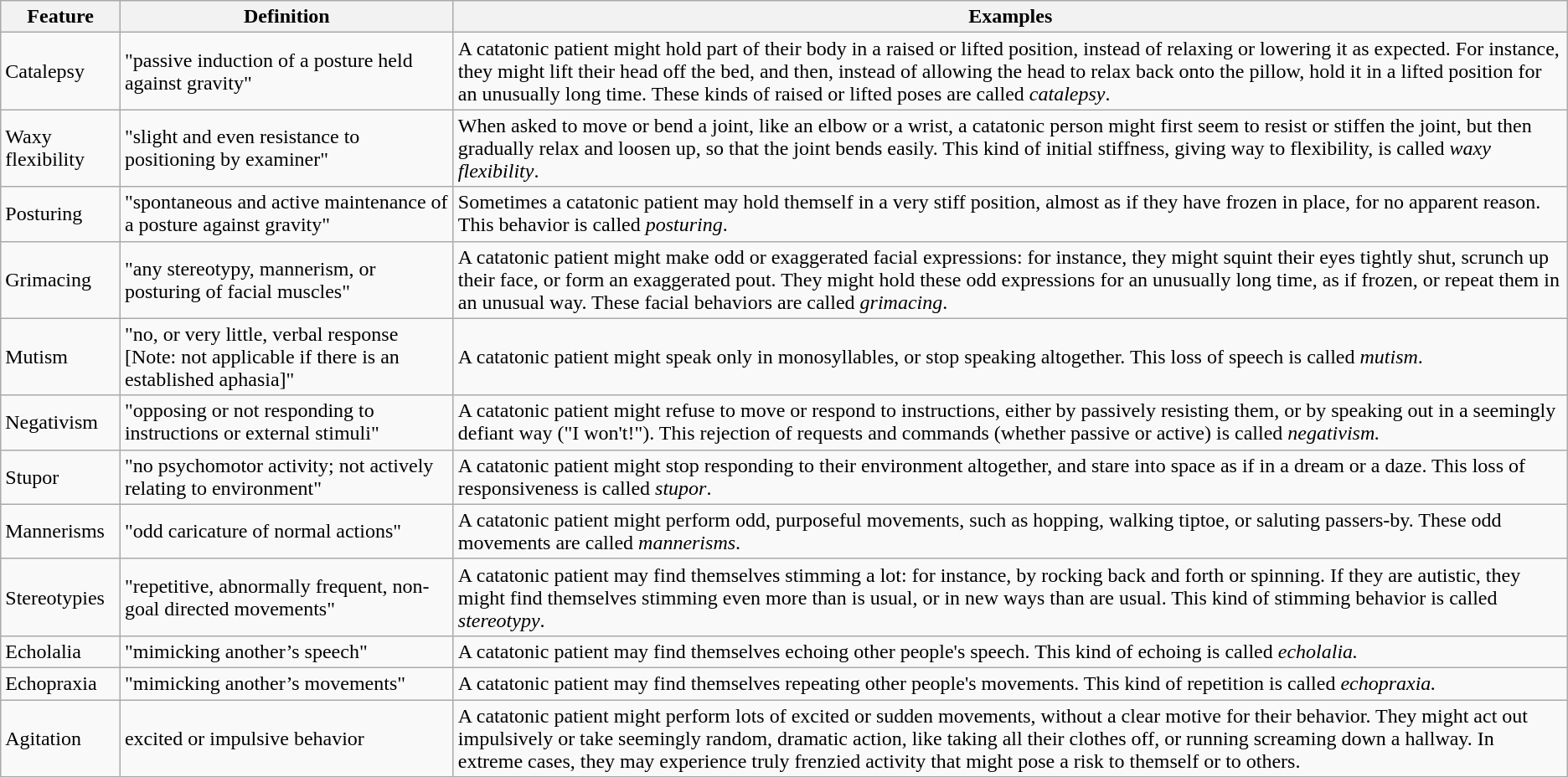<table class="wikitable">
<tr>
<th>Feature</th>
<th>Definition</th>
<th>Examples</th>
</tr>
<tr>
<td>Catalepsy</td>
<td>"passive induction of a posture held against gravity"</td>
<td>A catatonic patient might hold part of their body in a raised or lifted position, instead of relaxing or lowering it as expected. For instance, they might lift their head off the bed, and then, instead of allowing the head to relax back onto the pillow, hold it in a lifted position for an unusually long time. These kinds of raised or lifted poses are called <em>catalepsy</em>.</td>
</tr>
<tr>
<td>Waxy flexibility</td>
<td>"slight and even resistance to positioning by examiner"</td>
<td>When asked to move or bend a joint, like an elbow or a wrist, a catatonic person might first seem to resist or stiffen the joint, but then gradually relax and loosen up, so that the joint bends easily. This kind of initial stiffness, giving way to flexibility, is called <em>waxy flexibility</em>.</td>
</tr>
<tr>
<td>Posturing</td>
<td>"spontaneous and active maintenance of a posture against gravity"</td>
<td>Sometimes a catatonic patient may hold themself in a very stiff position, almost as if they have frozen in place, for no apparent reason. This behavior is called <em>posturing</em>.</td>
</tr>
<tr>
<td>Grimacing</td>
<td>"any stereotypy, mannerism, or posturing of facial muscles"</td>
<td>A catatonic patient might make odd or exaggerated facial expressions: for instance, they might squint their eyes tightly shut, scrunch up their face, or form an exaggerated pout. They might hold these odd expressions for an unusually long time, as if frozen, or repeat them in an unusual way. These facial behaviors are called <em>grimacing</em>.</td>
</tr>
<tr>
<td>Mutism</td>
<td>"no, or very little, verbal response [Note: not applicable if there is an established aphasia]"</td>
<td>A catatonic patient might speak only in monosyllables, or stop speaking altogether. This loss of speech is called <em>mutism</em>.</td>
</tr>
<tr>
<td>Negativism</td>
<td>"opposing or not responding to instructions or external stimuli"</td>
<td>A catatonic patient might refuse to move or respond to instructions, either by passively resisting them, or by speaking out in a seemingly defiant way ("I won't!"). This rejection of requests and commands (whether passive or active) is called <em>negativism.</em></td>
</tr>
<tr>
<td>Stupor</td>
<td>"no psychomotor activity; not actively relating to environment"</td>
<td>A catatonic patient might stop responding to their environment altogether, and stare into space as if in a dream or a daze. This loss of responsiveness is called <em>stupor</em>.</td>
</tr>
<tr>
<td>Mannerisms</td>
<td>"odd caricature of normal actions"</td>
<td>A catatonic patient might perform odd, purposeful movements, such as hopping, walking tiptoe, or  saluting passers-by. These odd movements are called <em>mannerisms</em>.</td>
</tr>
<tr>
<td>Stereotypies</td>
<td>"repetitive, abnormally frequent, non-goal directed movements"</td>
<td>A catatonic patient may find themselves stimming a lot: for instance, by rocking back and forth or spinning. If they are autistic, they might find themselves stimming even more than is usual, or in new ways than are usual. This kind of stimming behavior is called <em>stereotypy</em>.</td>
</tr>
<tr>
<td>Echolalia</td>
<td>"mimicking another’s speech"</td>
<td>A catatonic patient may find themselves echoing other people's speech. This kind of echoing is called <em>echolalia.</em></td>
</tr>
<tr>
<td>Echopraxia</td>
<td>"mimicking another’s movements"</td>
<td>A catatonic patient may find themselves repeating other people's movements. This kind of repetition is called <em>echopraxia.</em></td>
</tr>
<tr>
<td>Agitation</td>
<td>excited or impulsive behavior</td>
<td>A catatonic patient might perform lots of excited or sudden movements, without a clear motive for their behavior. They might act out impulsively or take seemingly random, dramatic action, like taking all their clothes off, or running screaming down a hallway. In extreme cases, they may experience truly frenzied activity that might pose a risk to themself or to others.</td>
</tr>
</table>
